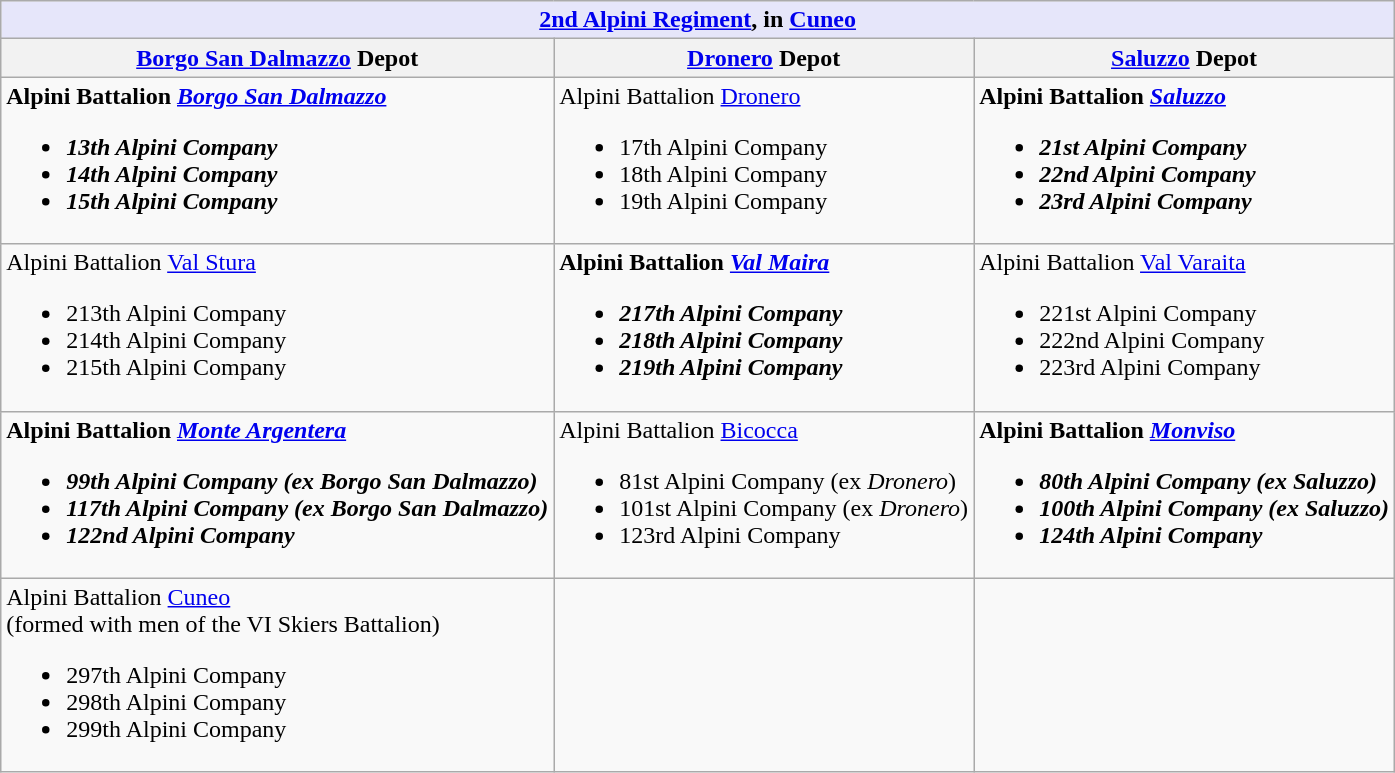<table class="wikitable">
<tr>
<th style="align: center; background: lavender;" colspan="3"><strong><a href='#'>2nd Alpini Regiment</a></strong>, in <a href='#'>Cuneo</a></th>
</tr>
<tr>
<th><a href='#'>Borgo San Dalmazzo</a> Depot</th>
<th><a href='#'>Dronero</a> Depot</th>
<th><a href='#'>Saluzzo</a> Depot</th>
</tr>
<tr style="vertical-align: top;">
<td> <strong>Alpini Battalion <em><a href='#'>Borgo San Dalmazzo</a><strong><em><br><ul><li> 13th Alpini Company</li><li> 14th Alpini Company</li><li> 15th Alpini Company</li></ul></td>
<td> </strong>Alpini Battalion </em><a href='#'>Dronero</a></em></strong><br><ul><li> 17th Alpini Company</li><li> 18th Alpini Company</li><li> 19th Alpini Company</li></ul></td>
<td> <strong>Alpini Battalion <em><a href='#'>Saluzzo</a><strong><em><br><ul><li> 21st Alpini Company</li><li> 22nd Alpini Company</li><li> 23rd Alpini Company</li></ul></td>
</tr>
<tr style="vertical-align: top;">
<td> </strong>Alpini Battalion </em><a href='#'>Val Stura</a></em></strong><br><ul><li> 213th Alpini Company</li><li> 214th Alpini Company</li><li> 215th Alpini Company</li></ul></td>
<td> <strong>Alpini Battalion <em><a href='#'>Val Maira</a><strong><em> <br><ul><li> 217th Alpini Company</li><li> 218th Alpini Company</li><li> 219th Alpini Company</li></ul></td>
<td> </strong>Alpini Battalion </em><a href='#'>Val Varaita</a></em></strong><br><ul><li> 221st Alpini Company</li><li> 222nd Alpini Company</li><li> 223rd Alpini Company</li></ul></td>
</tr>
<tr style="vertical-align: top;">
<td> <strong>Alpini Battalion <em><a href='#'>Monte Argentera</a><strong><em><br><ul><li> 99th Alpini Company (ex </em>Borgo San Dalmazzo<em>)</li><li> 117th Alpini Company (ex </em>Borgo San Dalmazzo<em>)</li><li> 122nd Alpini Company</li></ul></td>
<td> </strong>Alpini Battalion </em><a href='#'>Bicocca</a></em></strong><br><ul><li> 81st Alpini Company (ex <em>Dronero</em>)</li><li> 101st Alpini Company (ex <em>Dronero</em>)</li><li> 123rd Alpini Company</li></ul></td>
<td> <strong>Alpini Battalion <em><a href='#'>Monviso</a><strong><em><br><ul><li> 80th Alpini Company (ex </em>Saluzzo<em>)</li><li> 100th Alpini Company (ex </em>Saluzzo<em>)</li><li> 124th Alpini Company</li></ul></td>
</tr>
<tr style="vertical-align: top;">
<td> </strong>Alpini Battalion </em><a href='#'>Cuneo</a></em></strong><br>(formed with men of the VI Skiers Battalion)<br><ul><li> 297th Alpini Company</li><li> 298th Alpini Company</li><li> 299th Alpini Company</li></ul></td>
<td></td>
<td></td>
</tr>
</table>
